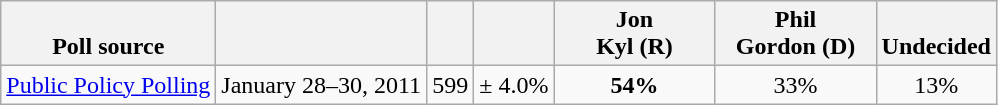<table class="wikitable" style="text-align:center">
<tr valign=bottom>
<th>Poll source</th>
<th></th>
<th></th>
<th></th>
<th style="width:100px;">Jon<br>Kyl (R)</th>
<th style="width:100px;">Phil<br>Gordon (D)</th>
<th>Undecided</th>
</tr>
<tr>
<td align=left><a href='#'>Public Policy Polling</a></td>
<td>January 28–30, 2011</td>
<td>599</td>
<td>± 4.0%</td>
<td><strong>54%</strong></td>
<td>33%</td>
<td>13%</td>
</tr>
</table>
